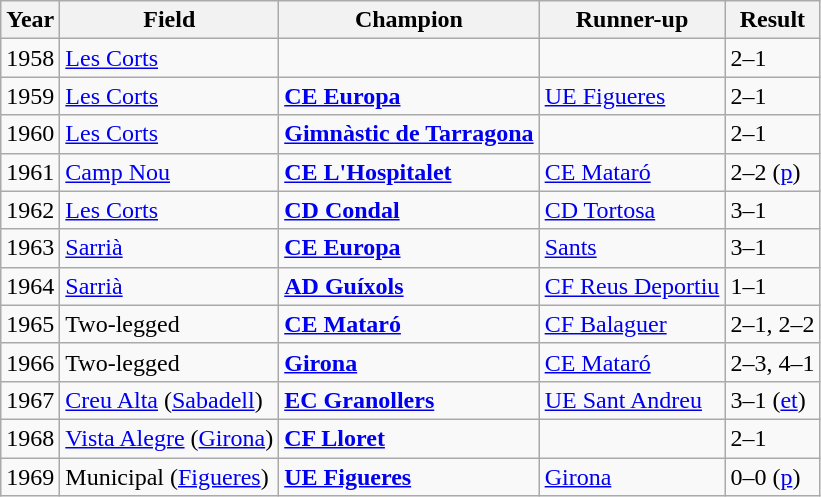<table class="wikitable sortable">
<tr>
<th>Year</th>
<th>Field</th>
<th>Champion</th>
<th>Runner-up</th>
<th>Result</th>
</tr>
<tr>
<td>1958</td>
<td><a href='#'>Les Corts</a></td>
<td><strong> </strong></td>
<td> </td>
<td>2–1</td>
</tr>
<tr>
<td>1959</td>
<td><a href='#'>Les Corts</a></td>
<td><strong> <a href='#'>CE Europa</a></strong></td>
<td> <a href='#'>UE Figueres</a></td>
<td>2–1</td>
</tr>
<tr>
<td>1960</td>
<td><a href='#'>Les Corts</a></td>
<td><strong> <a href='#'>Gimnàstic de Tarragona</a></strong></td>
<td> </td>
<td>2–1</td>
</tr>
<tr>
<td>1961</td>
<td><a href='#'>Camp Nou</a></td>
<td><strong> <a href='#'>CE L'Hospitalet</a></strong></td>
<td> <a href='#'>CE Mataró</a></td>
<td>2–2 (<a href='#'>p</a>)</td>
</tr>
<tr>
<td>1962</td>
<td><a href='#'>Les Corts</a></td>
<td><strong> <a href='#'>CD Condal</a></strong></td>
<td><a href='#'>CD Tortosa</a></td>
<td>3–1</td>
</tr>
<tr>
<td>1963</td>
<td><a href='#'>Sarrià</a></td>
<td><strong> <a href='#'>CE Europa</a></strong></td>
<td><a href='#'>Sants</a></td>
<td>3–1</td>
</tr>
<tr>
<td>1964</td>
<td><a href='#'>Sarrià</a></td>
<td><strong> <a href='#'>AD Guíxols</a></strong></td>
<td> <a href='#'>CF Reus Deportiu</a></td>
<td>1–1 </td>
</tr>
<tr>
<td>1965</td>
<td>Two-legged</td>
<td><strong> <a href='#'>CE Mataró</a></strong></td>
<td> <a href='#'>CF Balaguer</a></td>
<td>2–1, 2–2</td>
</tr>
<tr>
<td>1966</td>
<td>Two-legged</td>
<td><strong> <a href='#'>Girona</a></strong></td>
<td> <a href='#'>CE Mataró</a></td>
<td>2–3, 4–1</td>
</tr>
<tr>
<td>1967</td>
<td><a href='#'>Creu Alta</a> (<a href='#'>Sabadell</a>)</td>
<td><strong> <a href='#'>EC Granollers</a></strong></td>
<td><a href='#'>UE Sant Andreu</a></td>
<td>3–1 (<a href='#'>et</a>)</td>
</tr>
<tr>
<td>1968</td>
<td><a href='#'>Vista Alegre</a> (<a href='#'>Girona</a>)</td>
<td><strong> <a href='#'>CF Lloret</a></strong></td>
<td> </td>
<td>2–1</td>
</tr>
<tr>
<td>1969</td>
<td>Municipal (<a href='#'>Figueres</a>)</td>
<td><strong> <a href='#'>UE Figueres</a></strong></td>
<td> <a href='#'>Girona</a></td>
<td>0–0 (<a href='#'>p</a>)</td>
</tr>
</table>
